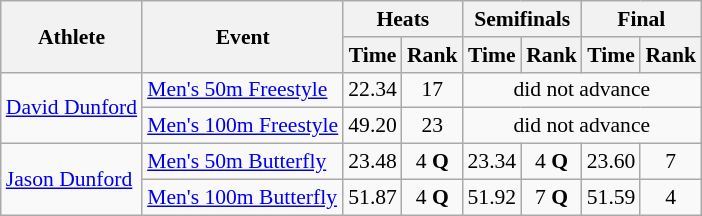<table class=wikitable style="font-size:90%">
<tr>
<th rowspan="2">Athlete</th>
<th rowspan="2">Event</th>
<th colspan="2">Heats</th>
<th colspan="2">Semifinals</th>
<th colspan="2">Final</th>
</tr>
<tr>
<th>Time</th>
<th>Rank</th>
<th>Time</th>
<th>Rank</th>
<th>Time</th>
<th>Rank</th>
</tr>
<tr>
<td rowspan="2"><a href='#'>David Dunford</a></td>
<td><a href='#'>Men's 50m Freestyle</a></td>
<td align=center>22.34</td>
<td align=center>17</td>
<td align=center colspan=4>did not advance</td>
</tr>
<tr>
<td><a href='#'>Men's 100m Freestyle</a></td>
<td align=center>49.20</td>
<td align=center>23</td>
<td align=center colspan=4>did not advance</td>
</tr>
<tr>
<td rowspan="2"><a href='#'>Jason Dunford</a></td>
<td><a href='#'>Men's 50m Butterfly</a></td>
<td align=center>23.48</td>
<td align=center>4 <strong>Q</strong></td>
<td align=center>23.34</td>
<td align=center>4 <strong>Q</strong></td>
<td align=center>23.60</td>
<td align=center>7</td>
</tr>
<tr>
<td><a href='#'>Men's 100m Butterfly</a></td>
<td align=center>51.87</td>
<td align=center>4 <strong>Q</strong></td>
<td align=center>51.92</td>
<td align=center>7 <strong>Q</strong></td>
<td align=center>51.59</td>
<td align=center>4</td>
</tr>
</table>
